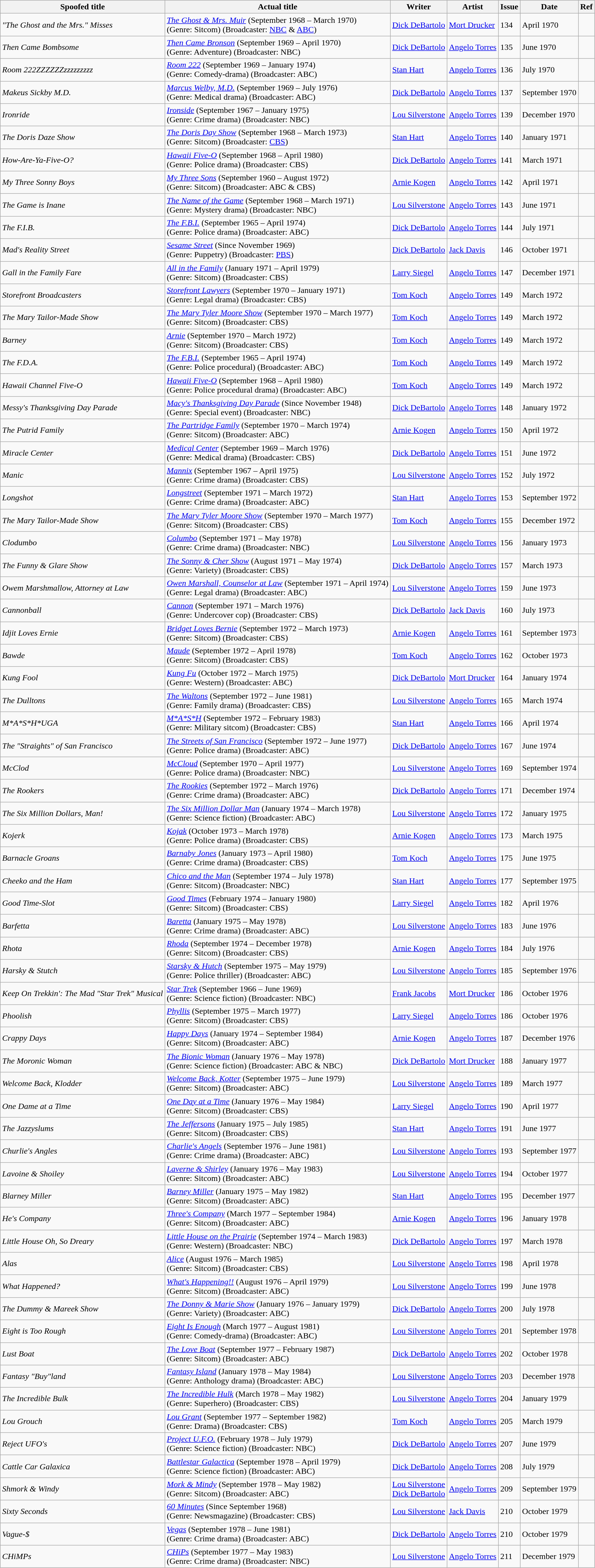<table class="wikitable sortable">
<tr>
<th><strong>Spoofed title</strong></th>
<th><strong>Actual title</strong></th>
<th><strong>Writer</strong></th>
<th><strong>Artist</strong></th>
<th><strong>Issue</strong></th>
<th><strong>Date</strong></th>
<th><strong>Ref</strong></th>
</tr>
<tr>
<td><em>"The Ghost and the Mrs." Misses</em></td>
<td><em><a href='#'>The Ghost & Mrs. Muir</a></em> (September 1968 – March 1970)<br>(Genre: Sitcom) (Broadcaster: <a href='#'>NBC</a> & <a href='#'>ABC</a>)</td>
<td><a href='#'>Dick DeBartolo</a></td>
<td><a href='#'>Mort Drucker</a></td>
<td>134</td>
<td>April 1970</td>
<td></td>
</tr>
<tr>
<td><em>Then Came Bombsome</em></td>
<td><em><a href='#'>Then Came Bronson</a></em> (September 1969 – April 1970)<br>(Genre: Adventure) (Broadcaster: NBC)</td>
<td><a href='#'>Dick DeBartolo</a></td>
<td><a href='#'>Angelo Torres</a></td>
<td>135</td>
<td>June 1970</td>
<td></td>
</tr>
<tr>
<td><em>Room 222ZZZZZZzzzzzzzzz</em></td>
<td><em><a href='#'>Room 222</a></em> (September 1969 – January 1974)<br>(Genre: Comedy-drama) (Broadcaster: ABC)</td>
<td><a href='#'>Stan Hart</a></td>
<td><a href='#'>Angelo Torres</a></td>
<td>136</td>
<td>July 1970</td>
<td></td>
</tr>
<tr>
<td><em>Makeus Sickby M.D.</em></td>
<td><em><a href='#'>Marcus Welby, M.D.</a></em> (September 1969 – July 1976)<br>(Genre: Medical drama) (Broadcaster: ABC)</td>
<td><a href='#'>Dick DeBartolo</a></td>
<td><a href='#'>Angelo Torres</a></td>
<td>137</td>
<td>September 1970</td>
<td></td>
</tr>
<tr>
<td><em>Ironride </em></td>
<td><em><a href='#'>Ironside</a></em> (September 1967 – January 1975)<br>(Genre: Crime drama) (Broadcaster: NBC)</td>
<td><a href='#'>Lou Silverstone</a></td>
<td><a href='#'>Angelo Torres</a></td>
<td>139</td>
<td>December 1970</td>
<td></td>
</tr>
<tr>
<td><em>The Doris Daze Show</em></td>
<td><em><a href='#'>The Doris Day Show</a></em> (September 1968 – March 1973)<br>(Genre: Sitcom) (Broadcaster: <a href='#'>CBS</a>)</td>
<td><a href='#'>Stan Hart</a></td>
<td><a href='#'>Angelo Torres</a></td>
<td>140</td>
<td>January 1971</td>
<td></td>
</tr>
<tr>
<td><em>How-Are-Ya-Five-O? </em></td>
<td><em><a href='#'>Hawaii Five-O</a></em> (September 1968 – April 1980)<br>(Genre: Police drama) (Broadcaster: CBS)</td>
<td><a href='#'>Dick DeBartolo</a></td>
<td><a href='#'>Angelo Torres</a></td>
<td>141</td>
<td>March 1971</td>
<td></td>
</tr>
<tr>
<td><em>My Three Sonny Boys</em></td>
<td><em><a href='#'>My Three Sons</a></em> (September 1960 – August 1972)<br>(Genre: Sitcom) (Broadcaster: ABC & CBS)</td>
<td><a href='#'>Arnie Kogen</a></td>
<td><a href='#'>Angelo Torres</a></td>
<td>142</td>
<td>April 1971</td>
<td></td>
</tr>
<tr>
<td><em>The Game is Inane</em></td>
<td><em><a href='#'>The Name of the Game</a></em> (September 1968 – March 1971)<br>(Genre: Mystery drama) (Broadcaster: NBC)</td>
<td><a href='#'>Lou Silverstone</a></td>
<td><a href='#'>Angelo Torres</a></td>
<td>143</td>
<td>June 1971</td>
<td></td>
</tr>
<tr>
<td><em>The F.I.B.</em></td>
<td><em><a href='#'>The F.B.I.</a></em> (September 1965 – April 1974)<br>(Genre: Police drama) (Broadcaster: ABC)</td>
<td><a href='#'>Dick DeBartolo</a></td>
<td><a href='#'>Angelo Torres</a></td>
<td>144</td>
<td>July 1971</td>
<td></td>
</tr>
<tr>
<td><em>Mad's Reality Street</em></td>
<td><em><a href='#'>Sesame Street</a></em> (Since November 1969)<br>(Genre: Puppetry) (Broadcaster: <a href='#'>PBS</a>)</td>
<td><a href='#'>Dick DeBartolo</a></td>
<td><a href='#'>Jack Davis</a></td>
<td>146</td>
<td>October 1971</td>
<td></td>
</tr>
<tr>
<td><em>Gall in the Family Fare</em></td>
<td><em><a href='#'>All in the Family</a></em> (January 1971 – April 1979)<br>(Genre: Sitcom) (Broadcaster: CBS)</td>
<td><a href='#'>Larry Siegel</a></td>
<td><a href='#'>Angelo Torres</a></td>
<td>147</td>
<td>December 1971</td>
<td></td>
</tr>
<tr>
<td><em>Storefront Broadcasters</em></td>
<td><em><a href='#'>Storefront Lawyers</a></em> (September 1970 – January 1971)<br>(Genre: Legal drama) (Broadcaster: CBS)</td>
<td><a href='#'>Tom Koch</a></td>
<td><a href='#'>Angelo Torres</a></td>
<td>149</td>
<td>March 1972</td>
<td></td>
</tr>
<tr>
<td><em>The Mary Tailor-Made Show</em></td>
<td><em><a href='#'>The Mary Tyler Moore Show</a></em> (September 1970 – March 1977)<br>(Genre: Sitcom) (Broadcaster: CBS)</td>
<td><a href='#'>Tom Koch</a></td>
<td><a href='#'>Angelo Torres</a></td>
<td>149</td>
<td>March 1972</td>
<td></td>
</tr>
<tr>
<td><em>Barney</em></td>
<td><em><a href='#'>Arnie</a></em> (September 1970 – March 1972)<br>(Genre: Sitcom) (Broadcaster: CBS)</td>
<td><a href='#'>Tom Koch</a></td>
<td><a href='#'>Angelo Torres</a></td>
<td>149</td>
<td>March 1972</td>
<td></td>
</tr>
<tr>
<td><em>The F.D.A.</em></td>
<td><em><a href='#'>The F.B.I.</a></em> (September 1965 – April 1974)<br>(Genre: Police procedural) (Broadcaster: ABC)</td>
<td><a href='#'>Tom Koch</a></td>
<td><a href='#'>Angelo Torres</a></td>
<td>149</td>
<td>March 1972</td>
<td></td>
</tr>
<tr>
<td><em>Hawaii Channel Five-O</em></td>
<td><em><a href='#'>Hawaii Five-O</a></em> (September 1968 – April 1980)<br>(Genre: Police procedural drama) (Broadcaster: ABC)</td>
<td><a href='#'>Tom Koch</a></td>
<td><a href='#'>Angelo Torres</a></td>
<td>149</td>
<td>March 1972</td>
<td></td>
</tr>
<tr>
<td><em>Messy's Thanksgiving Day Parade</em></td>
<td><em><a href='#'>Macy's Thanksgiving Day Parade</a></em> (Since November 1948)<br>(Genre: Special event) (Broadcaster: NBC)</td>
<td><a href='#'>Dick DeBartolo</a></td>
<td><a href='#'>Angelo Torres</a></td>
<td>148</td>
<td>January 1972</td>
<td></td>
</tr>
<tr>
<td><em>The Putrid Family</em></td>
<td><em><a href='#'>The Partridge Family</a></em> (September 1970 – March 1974)<br>(Genre: Sitcom) (Broadcaster: ABC)</td>
<td><a href='#'>Arnie Kogen</a></td>
<td><a href='#'>Angelo Torres</a></td>
<td>150</td>
<td>April 1972</td>
<td></td>
</tr>
<tr>
<td><em>Miracle Center</em></td>
<td><em><a href='#'>Medical Center</a></em> (September 1969 – March 1976)<br>(Genre: Medical drama) (Broadcaster: CBS)</td>
<td><a href='#'>Dick DeBartolo</a></td>
<td><a href='#'>Angelo Torres</a></td>
<td>151</td>
<td>June 1972</td>
<td></td>
</tr>
<tr>
<td><em>Manic</em></td>
<td><em><a href='#'>Mannix</a></em> (September 1967 – April 1975)<br>(Genre: Crime drama) (Broadcaster: CBS)</td>
<td><a href='#'>Lou Silverstone</a></td>
<td><a href='#'>Angelo Torres</a></td>
<td>152</td>
<td>July 1972</td>
<td></td>
</tr>
<tr>
<td><em>Longshot</em></td>
<td><em><a href='#'>Longstreet</a></em> (September 1971 – March 1972)<br>(Genre: Crime drama) (Broadcaster: ABC)</td>
<td><a href='#'>Stan Hart</a></td>
<td><a href='#'>Angelo Torres</a></td>
<td>153</td>
<td>September 1972</td>
<td></td>
</tr>
<tr>
<td><em>The Mary Tailor-Made Show</em></td>
<td><em><a href='#'>The Mary Tyler Moore Show</a></em> (September 1970 – March 1977)<br>(Genre: Sitcom) (Broadcaster: CBS)</td>
<td><a href='#'>Tom Koch</a></td>
<td><a href='#'>Angelo Torres</a></td>
<td>155</td>
<td>December 1972</td>
<td></td>
</tr>
<tr>
<td><em>Clodumbo</em></td>
<td><em><a href='#'>Columbo</a></em> (September 1971 – May 1978)<br>(Genre: Crime drama) (Broadcaster: NBC)</td>
<td><a href='#'>Lou Silverstone</a></td>
<td><a href='#'>Angelo Torres</a></td>
<td>156</td>
<td>January 1973</td>
<td></td>
</tr>
<tr>
<td><em>The Funny & Glare Show</em></td>
<td><em><a href='#'>The Sonny & Cher Show</a></em> (August 1971 – May 1974)<br>(Genre: Variety) (Broadcaster: CBS)</td>
<td><a href='#'>Dick DeBartolo</a></td>
<td><a href='#'>Angelo Torres</a></td>
<td>157</td>
<td>March 1973</td>
<td></td>
</tr>
<tr>
<td><em>Owem Marshmallow, Attorney at Law</em></td>
<td><em><a href='#'>Owen Marshall, Counselor at Law</a></em> (September 1971 – April 1974)<br>(Genre: Legal drama) (Broadcaster: ABC)</td>
<td><a href='#'>Lou Silverstone</a></td>
<td><a href='#'>Angelo Torres</a></td>
<td>159</td>
<td>June 1973</td>
<td></td>
</tr>
<tr>
<td><em>Cannonball</em></td>
<td><em><a href='#'>Cannon</a></em> (September 1971 – March 1976)<br>(Genre: Undercover cop) (Broadcaster: CBS)</td>
<td><a href='#'>Dick DeBartolo</a></td>
<td><a href='#'>Jack Davis</a></td>
<td>160</td>
<td>July 1973</td>
<td></td>
</tr>
<tr>
<td><em>Idjit Loves Ernie</em></td>
<td><em><a href='#'>Bridget Loves Bernie</a></em> (September 1972 – March 1973)<br>(Genre: Sitcom) (Broadcaster: CBS)</td>
<td><a href='#'>Arnie Kogen</a></td>
<td><a href='#'>Angelo Torres</a></td>
<td>161</td>
<td>September 1973</td>
<td></td>
</tr>
<tr>
<td><em>Bawde</em></td>
<td><em><a href='#'>Maude</a></em> (September 1972 – April 1978)<br>(Genre: Sitcom) (Broadcaster: CBS)</td>
<td><a href='#'>Tom Koch</a></td>
<td><a href='#'>Angelo Torres</a></td>
<td>162</td>
<td>October 1973</td>
<td></td>
</tr>
<tr>
<td><em>Kung Fool</em></td>
<td><em><a href='#'>Kung Fu</a></em> (October 1972 – March 1975)<br>(Genre: Western) (Broadcaster: ABC)</td>
<td><a href='#'>Dick DeBartolo</a></td>
<td><a href='#'>Mort Drucker</a></td>
<td>164</td>
<td>January 1974</td>
<td></td>
</tr>
<tr>
<td><em>The Dulltons</em></td>
<td><em><a href='#'>The Waltons</a></em> (September 1972 – June 1981)<br>(Genre: Family drama) (Broadcaster: CBS)</td>
<td><a href='#'>Lou Silverstone</a></td>
<td><a href='#'>Angelo Torres</a></td>
<td>165</td>
<td>March 1974</td>
<td></td>
</tr>
<tr>
<td><em>M*A*S*H*UGA</em></td>
<td><em><a href='#'>M*A*S*H</a></em> (September 1972 – February 1983)<br>(Genre: Military sitcom) (Broadcaster: CBS)</td>
<td><a href='#'>Stan Hart</a></td>
<td><a href='#'>Angelo Torres</a></td>
<td>166</td>
<td>April 1974</td>
<td></td>
</tr>
<tr>
<td><em>The "Straights" of San Francisco</em></td>
<td><em><a href='#'>The Streets of San Francisco</a></em> (September 1972 – June 1977)<br>(Genre: Police drama) (Broadcaster: ABC)</td>
<td><a href='#'>Dick DeBartolo</a></td>
<td><a href='#'>Angelo Torres</a></td>
<td>167</td>
<td>June 1974</td>
<td></td>
</tr>
<tr>
<td><em>McClod</em></td>
<td><em><a href='#'>McCloud</a></em> (September 1970 – April 1977)<br>(Genre: Police drama) (Broadcaster: NBC)</td>
<td><a href='#'>Lou Silverstone</a></td>
<td><a href='#'>Angelo Torres</a></td>
<td>169</td>
<td>September 1974</td>
<td></td>
</tr>
<tr>
<td><em>The Rookers</em></td>
<td><em><a href='#'>The Rookies</a></em> (September 1972 – March 1976)<br>(Genre: Crime drama) (Broadcaster: ABC)</td>
<td><a href='#'>Dick DeBartolo</a></td>
<td><a href='#'>Angelo Torres</a></td>
<td>171</td>
<td>December 1974</td>
<td></td>
</tr>
<tr>
<td><em>The Six Million Dollars, Man!</em></td>
<td><em><a href='#'>The Six Million Dollar Man</a></em> (January 1974 – March 1978)<br>(Genre: Science fiction) (Broadcaster: ABC)</td>
<td><a href='#'>Lou Silverstone</a></td>
<td><a href='#'>Angelo Torres</a></td>
<td>172</td>
<td>January 1975</td>
<td></td>
</tr>
<tr>
<td><em>Kojerk</em></td>
<td><em><a href='#'>Kojak</a></em> (October 1973 – March 1978)<br>(Genre: Police drama) (Broadcaster: CBS)</td>
<td><a href='#'>Arnie Kogen</a></td>
<td><a href='#'>Angelo Torres</a></td>
<td>173</td>
<td>March 1975</td>
<td></td>
</tr>
<tr>
<td><em>Barnacle Groans</em></td>
<td><em><a href='#'>Barnaby Jones</a></em> (January 1973 – April 1980)<br>(Genre: Crime drama) (Broadcaster: CBS)</td>
<td><a href='#'>Tom Koch</a></td>
<td><a href='#'>Angelo Torres</a></td>
<td>175</td>
<td>June 1975</td>
<td></td>
</tr>
<tr>
<td><em>Cheeko and the Ham</em></td>
<td><em><a href='#'>Chico and the Man</a></em> (September 1974 – July 1978)<br>(Genre: Sitcom) (Broadcaster: NBC)</td>
<td><a href='#'>Stan Hart</a></td>
<td><a href='#'>Angelo Torres</a></td>
<td>177</td>
<td>September 1975</td>
<td></td>
</tr>
<tr>
<td><em>Good Time-Slot</em></td>
<td><em><a href='#'>Good Times</a></em> (February 1974 – January 1980)<br>(Genre: Sitcom) (Broadcaster: CBS)</td>
<td><a href='#'>Larry Siegel</a></td>
<td><a href='#'>Angelo Torres</a></td>
<td>182</td>
<td>April 1976</td>
<td></td>
</tr>
<tr>
<td><em>Barfetta</em></td>
<td><em><a href='#'>Baretta</a></em> (January 1975 – May 1978)<br>(Genre: Crime drama) (Broadcaster: ABC)</td>
<td><a href='#'>Lou Silverstone</a></td>
<td><a href='#'>Angelo Torres</a></td>
<td>183</td>
<td>June 1976</td>
<td></td>
</tr>
<tr>
<td><em>Rhota</em></td>
<td><em><a href='#'>Rhoda</a></em> (September 1974 – December 1978)<br>(Genre: Sitcom) (Broadcaster: CBS)</td>
<td><a href='#'>Arnie Kogen</a></td>
<td><a href='#'>Angelo Torres</a></td>
<td>184</td>
<td>July 1976</td>
<td></td>
</tr>
<tr>
<td><em>Harsky & Stutch</em></td>
<td><em><a href='#'>Starsky & Hutch</a></em> (September 1975 – May 1979)<br>(Genre: Police thriller) (Broadcaster: ABC)</td>
<td><a href='#'>Lou Silverstone</a></td>
<td><a href='#'>Angelo Torres</a></td>
<td>185</td>
<td>September 1976</td>
<td></td>
</tr>
<tr>
<td><em>Keep On Trekkin': The Mad "Star Trek" Musical</em></td>
<td><em><a href='#'>Star Trek</a></em> (September 1966 – June 1969)<br>(Genre: Science fiction) (Broadcaster: NBC)</td>
<td><a href='#'>Frank Jacobs</a></td>
<td><a href='#'>Mort Drucker</a></td>
<td>186</td>
<td>October 1976</td>
<td></td>
</tr>
<tr>
<td><em>Phoolish</em></td>
<td><em><a href='#'>Phyllis</a></em> (September 1975 – March 1977)<br>(Genre: Sitcom) (Broadcaster: CBS)</td>
<td><a href='#'>Larry Siegel</a></td>
<td><a href='#'>Angelo Torres</a></td>
<td>186</td>
<td>October 1976</td>
<td></td>
</tr>
<tr>
<td><em>Crappy Days</em></td>
<td><em><a href='#'>Happy Days</a></em> (January 1974 – September 1984)<br>(Genre: Sitcom) (Broadcaster: ABC)</td>
<td><a href='#'>Arnie Kogen</a></td>
<td><a href='#'>Angelo Torres</a></td>
<td>187</td>
<td>December 1976</td>
<td></td>
</tr>
<tr>
<td><em>The Moronic Woman</em></td>
<td><em><a href='#'>The Bionic Woman</a></em> (January 1976 – May 1978)<br>(Genre: Science fiction) (Broadcaster: ABC & NBC)</td>
<td><a href='#'>Dick DeBartolo</a></td>
<td><a href='#'>Mort Drucker</a></td>
<td>188</td>
<td>January 1977</td>
<td></td>
</tr>
<tr>
<td><em>Welcome Back, Klodder</em></td>
<td><em><a href='#'>Welcome Back, Kotter</a></em> (September 1975 – June 1979)<br>(Genre: Sitcom) (Broadcaster: ABC)</td>
<td><a href='#'>Lou Silverstone</a></td>
<td><a href='#'>Angelo Torres</a></td>
<td>189</td>
<td>March 1977</td>
<td></td>
</tr>
<tr>
<td><em>One Dame at a Time</em></td>
<td><em><a href='#'>One Day at a Time</a></em> (January 1976 – May 1984)<br>(Genre: Sitcom) (Broadcaster: CBS)</td>
<td><a href='#'>Larry Siegel</a></td>
<td><a href='#'>Angelo Torres</a></td>
<td>190</td>
<td>April 1977</td>
<td></td>
</tr>
<tr>
<td><em>The Jazzyslums</em></td>
<td><em><a href='#'>The Jeffersons</a></em> (January 1975 – July 1985)<br>(Genre: Sitcom) (Broadcaster: CBS)</td>
<td><a href='#'>Stan Hart</a></td>
<td><a href='#'>Angelo Torres</a></td>
<td>191</td>
<td>June 1977</td>
<td></td>
</tr>
<tr>
<td><em>Churlie's Angles</em></td>
<td><em><a href='#'>Charlie's Angels</a></em> (September 1976 – June 1981)<br>(Genre: Crime drama) (Broadcaster: ABC)</td>
<td><a href='#'>Lou Silverstone</a></td>
<td><a href='#'>Angelo Torres</a></td>
<td>193</td>
<td>September 1977</td>
<td></td>
</tr>
<tr>
<td><em>Lavoine & Shoiley</em></td>
<td><em><a href='#'>Laverne & Shirley</a></em> (January 1976 – May 1983)<br>(Genre: Sitcom) (Broadcaster: ABC)</td>
<td><a href='#'>Lou Silverstone</a></td>
<td><a href='#'>Angelo Torres</a></td>
<td>194</td>
<td>October 1977</td>
<td></td>
</tr>
<tr>
<td><em>Blarney Miller</em></td>
<td><em><a href='#'>Barney Miller</a></em> (January 1975 – May 1982)<br>(Genre: Sitcom) (Broadcaster: ABC)</td>
<td><a href='#'>Stan Hart</a></td>
<td><a href='#'>Angelo Torres</a></td>
<td>195</td>
<td>December 1977</td>
<td></td>
</tr>
<tr>
<td><em>He's Company</em></td>
<td><em><a href='#'>Three's Company</a></em> (March 1977 – September 1984)<br>(Genre: Sitcom) (Broadcaster: ABC)</td>
<td><a href='#'>Arnie Kogen</a></td>
<td><a href='#'>Angelo Torres</a></td>
<td>196</td>
<td>January 1978</td>
<td></td>
</tr>
<tr>
<td><em>Little House Oh, So Dreary</em></td>
<td><em><a href='#'>Little House on the Prairie</a></em> (September 1974 – March 1983)<br>(Genre: Western) (Broadcaster: NBC)</td>
<td><a href='#'>Dick DeBartolo</a></td>
<td><a href='#'>Angelo Torres</a></td>
<td>197</td>
<td>March 1978</td>
<td></td>
</tr>
<tr>
<td><em>Alas</em></td>
<td><em><a href='#'>Alice</a></em> (August 1976 – March 1985)<br>(Genre: Sitcom) (Broadcaster: CBS)</td>
<td><a href='#'>Lou Silverstone</a></td>
<td><a href='#'>Angelo Torres</a></td>
<td>198</td>
<td>April 1978</td>
<td></td>
</tr>
<tr>
<td><em>What Happened?</em></td>
<td><em><a href='#'>What's Happening!!</a></em> (August 1976 – April 1979)<br>(Genre: Sitcom) (Broadcaster: ABC)</td>
<td><a href='#'>Lou Silverstone</a></td>
<td><a href='#'>Angelo Torres</a></td>
<td>199</td>
<td>June 1978</td>
<td></td>
</tr>
<tr>
<td><em>The Dummy & Mareek Show</em></td>
<td><em><a href='#'>The Donny & Marie Show</a></em> (January 1976 – January 1979)<br>(Genre: Variety) (Broadcaster: ABC)</td>
<td><a href='#'>Dick DeBartolo</a></td>
<td><a href='#'>Angelo Torres</a></td>
<td>200</td>
<td>July 1978</td>
<td></td>
</tr>
<tr>
<td><em>Eight is Too Rough</em></td>
<td><em><a href='#'>Eight Is Enough</a></em> (March 1977 – August 1981)<br>(Genre: Comedy-drama) (Broadcaster: ABC)</td>
<td><a href='#'>Lou Silverstone</a></td>
<td><a href='#'>Angelo Torres</a></td>
<td>201</td>
<td>September 1978</td>
<td></td>
</tr>
<tr>
<td><em>Lust Boat</em></td>
<td><em><a href='#'>The Love Boat</a></em> (September 1977 – February 1987)<br>(Genre: Sitcom) (Broadcaster: ABC)</td>
<td><a href='#'>Dick DeBartolo</a></td>
<td><a href='#'>Angelo Torres</a></td>
<td>202</td>
<td>October 1978</td>
<td></td>
</tr>
<tr>
<td><em>Fantasy "Buy"land</em></td>
<td><em><a href='#'>Fantasy Island</a></em> (January 1978 – May 1984)<br>(Genre: Anthology drama) (Broadcaster: ABC)</td>
<td><a href='#'>Lou Silverstone</a></td>
<td><a href='#'>Angelo Torres</a></td>
<td>203</td>
<td>December 1978</td>
<td></td>
</tr>
<tr>
<td><em>The Incredible Bulk</em></td>
<td><em><a href='#'>The Incredible Hulk</a></em> (March 1978 – May 1982)<br>(Genre: Superhero) (Broadcaster: CBS)</td>
<td><a href='#'>Lou Silverstone</a></td>
<td><a href='#'>Angelo Torres</a></td>
<td>204</td>
<td>January 1979</td>
<td></td>
</tr>
<tr>
<td><em>Lou Grouch</em></td>
<td><em><a href='#'>Lou Grant</a></em> (September 1977 – September 1982)<br>(Genre: Drama) (Broadcaster: CBS)</td>
<td><a href='#'>Tom Koch</a></td>
<td><a href='#'>Angelo Torres</a></td>
<td>205</td>
<td>March 1979</td>
<td></td>
</tr>
<tr>
<td><em>Reject UFO's</em></td>
<td><em><a href='#'>Project U.F.O.</a></em> (February 1978 – July 1979)<br>(Genre: Science fiction) (Broadcaster: NBC)</td>
<td><a href='#'>Dick DeBartolo</a></td>
<td><a href='#'>Angelo Torres</a></td>
<td>207</td>
<td>June 1979</td>
<td></td>
</tr>
<tr>
<td><em>Cattle Car Galaxica</em></td>
<td><em><a href='#'>Battlestar Galactica</a></em> (September 1978 – April 1979)<br>(Genre: Science fiction) (Broadcaster: ABC)</td>
<td><a href='#'>Dick DeBartolo</a></td>
<td><a href='#'>Angelo Torres</a></td>
<td>208</td>
<td>July 1979</td>
<td></td>
</tr>
<tr>
<td><em>Shmork & Windy</em></td>
<td><em><a href='#'>Mork & Mindy</a></em> (September 1978 – May 1982)<br>(Genre: Sitcom) (Broadcaster: ABC)</td>
<td><a href='#'>Lou Silverstone</a><br><a href='#'>Dick DeBartolo</a></td>
<td><a href='#'>Angelo Torres</a></td>
<td>209</td>
<td>September 1979</td>
<td></td>
</tr>
<tr>
<td><em>Sixty Seconds</em></td>
<td><em><a href='#'>60 Minutes</a></em> (Since September 1968)<br>(Genre: Newsmagazine) (Broadcaster: CBS)</td>
<td><a href='#'>Lou Silverstone</a></td>
<td><a href='#'>Jack Davis</a></td>
<td>210</td>
<td>October 1979</td>
<td></td>
</tr>
<tr>
<td><em>Vague-$</em></td>
<td><em><a href='#'>Vegas</a></em> (September 1978 – June 1981)<br>(Genre: Crime drama) (Broadcaster: ABC)</td>
<td><a href='#'>Dick DeBartolo</a></td>
<td><a href='#'>Angelo Torres</a></td>
<td>210</td>
<td>October 1979</td>
<td></td>
</tr>
<tr>
<td><em>CHiMPs</em></td>
<td><em><a href='#'>CHiPs</a></em> (September 1977 – May 1983)<br>(Genre: Crime drama) (Broadcaster: NBC)</td>
<td><a href='#'>Lou Silverstone</a></td>
<td><a href='#'>Angelo Torres</a></td>
<td>211</td>
<td>December 1979</td>
<td></td>
</tr>
</table>
